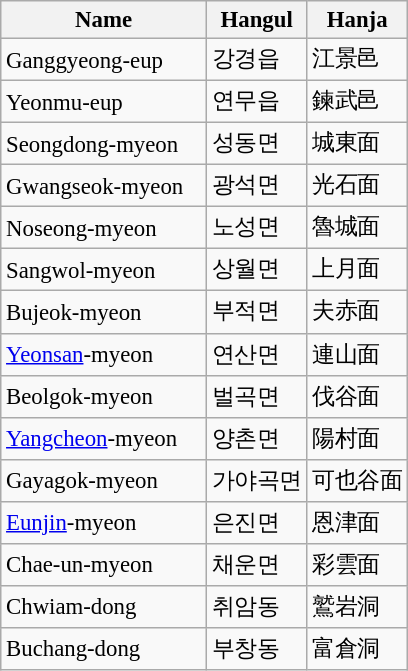<table class="wikitable" style="font-size: 95%;">
<tr>
<th style="width:130px;">Name</th>
<th>Hangul</th>
<th>Hanja</th>
</tr>
<tr>
<td>Ganggyeong-eup</td>
<td>강경읍</td>
<td>江景邑</td>
</tr>
<tr>
<td>Yeonmu-eup</td>
<td>연무읍</td>
<td>鍊武邑</td>
</tr>
<tr>
<td>Seongdong-myeon</td>
<td>성동면</td>
<td>城東面</td>
</tr>
<tr>
<td>Gwangseok-myeon</td>
<td>광석면</td>
<td>光石面</td>
</tr>
<tr>
<td>Noseong-myeon</td>
<td>노성면</td>
<td>魯城面</td>
</tr>
<tr>
<td>Sangwol-myeon</td>
<td>상월면</td>
<td>上月面</td>
</tr>
<tr>
<td>Bujeok-myeon</td>
<td>부적면</td>
<td>夫赤面</td>
</tr>
<tr>
<td><a href='#'>Yeonsan</a>-myeon</td>
<td>연산면</td>
<td>連山面</td>
</tr>
<tr>
<td>Beolgok-myeon</td>
<td>벌곡면</td>
<td>伐谷面</td>
</tr>
<tr>
<td><a href='#'>Yangcheon</a>-myeon</td>
<td>양촌면</td>
<td>陽村面</td>
</tr>
<tr>
<td>Gayagok-myeon</td>
<td>가야곡면</td>
<td>可也谷面</td>
</tr>
<tr>
<td><a href='#'>Eunjin</a>-myeon</td>
<td>은진면</td>
<td>恩津面</td>
</tr>
<tr>
<td>Chae-un-myeon</td>
<td>채운면</td>
<td>彩雲面</td>
</tr>
<tr>
<td>Chwiam-dong</td>
<td>취암동</td>
<td>鷲岩洞</td>
</tr>
<tr>
<td>Buchang-dong</td>
<td>부창동</td>
<td>富倉洞</td>
</tr>
</table>
